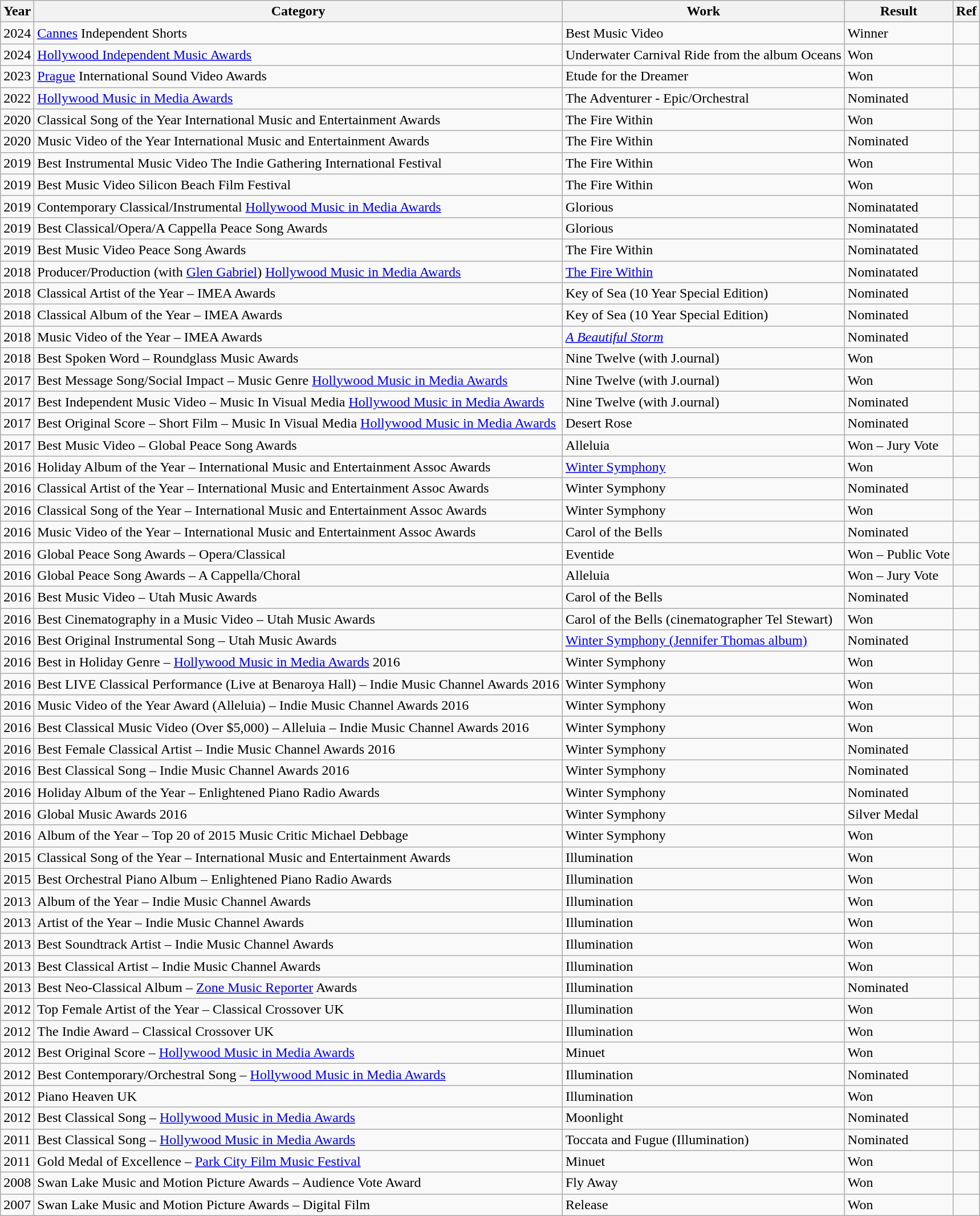<table class="wikitable">
<tr>
<th>Year</th>
<th>Category</th>
<th>Work</th>
<th>Result</th>
<th>Ref</th>
</tr>
<tr>
<td>2024</td>
<td><a href='#'>Cannes</a> Independent Shorts</td>
<td>Best Music Video</td>
<td>Winner</td>
<td></td>
</tr>
<tr>
<td>2024</td>
<td><a href='#'>Hollywood Independent Music Awards</a></td>
<td>Underwater Carnival Ride from the album Oceans</td>
<td>Won</td>
<td></td>
</tr>
<tr>
<td>2023</td>
<td><a href='#'>Prague</a> International Sound Video Awards</td>
<td>Etude for the Dreamer</td>
<td>Won</td>
<td></td>
</tr>
<tr>
<td>2022</td>
<td><a href='#'>Hollywood Music in Media Awards</a></td>
<td>The Adventurer - Epic/Orchestral</td>
<td>Nominated</td>
<td></td>
</tr>
<tr>
<td>2020</td>
<td>Classical Song of the Year International Music and Entertainment Awards</td>
<td>The Fire Within</td>
<td>Won</td>
<td></td>
</tr>
<tr>
<td>2020</td>
<td>Music Video of the Year International Music and Entertainment Awards</td>
<td>The Fire Within</td>
<td>Nominated</td>
<td></td>
</tr>
<tr>
<td>2019</td>
<td>Best Instrumental Music Video The Indie Gathering International Festival</td>
<td>The Fire Within</td>
<td>Won</td>
<td></td>
</tr>
<tr>
<td>2019</td>
<td>Best Music Video Silicon Beach Film Festival</td>
<td>The Fire Within</td>
<td>Won</td>
<td></td>
</tr>
<tr>
<td>2019</td>
<td>Contemporary Classical/Instrumental <a href='#'>Hollywood Music in Media Awards</a></td>
<td>Glorious</td>
<td>Nominatated</td>
<td></td>
</tr>
<tr>
<td>2019</td>
<td>Best Classical/Opera/A Cappella Peace Song Awards</td>
<td>Glorious</td>
<td>Nominatated</td>
<td></td>
</tr>
<tr>
<td>2019</td>
<td>Best Music Video Peace Song Awards</td>
<td>The Fire Within</td>
<td>Nominatated</td>
<td></td>
</tr>
<tr>
<td>2018</td>
<td>Producer/Production (with <a href='#'>Glen Gabriel</a>) <a href='#'>Hollywood Music in Media Awards</a></td>
<td><a href='#'>The Fire Within</a></td>
<td>Nominatated</td>
<td></td>
</tr>
<tr>
<td>2018</td>
<td>Classical Artist of the Year – IMEA Awards</td>
<td>Key of Sea (10 Year Special Edition)</td>
<td>Nominated</td>
<td></td>
</tr>
<tr>
<td>2018</td>
<td>Classical Album of the Year – IMEA Awards</td>
<td>Key of Sea (10 Year Special Edition)</td>
<td>Nominated</td>
<td></td>
</tr>
<tr>
<td>2018</td>
<td>Music Video of the Year – IMEA Awards</td>
<td><em><a href='#'>A Beautiful Storm</a></em></td>
<td>Nominated</td>
<td></td>
</tr>
<tr>
<td>2018</td>
<td>Best Spoken Word – Roundglass Music Awards</td>
<td>Nine Twelve (with J.ournal)</td>
<td>Won</td>
<td></td>
</tr>
<tr>
<td>2017</td>
<td>Best Message Song/Social Impact – Music Genre <a href='#'>Hollywood Music in Media Awards</a></td>
<td>Nine Twelve (with J.ournal)</td>
<td>Won</td>
<td></td>
</tr>
<tr>
<td>2017</td>
<td>Best Independent Music Video – Music In Visual Media <a href='#'>Hollywood Music in Media Awards</a></td>
<td>Nine Twelve (with J.ournal)</td>
<td>Nominated</td>
<td></td>
</tr>
<tr>
<td>2017</td>
<td>Best Original Score – Short Film – Music In Visual Media <a href='#'>Hollywood Music in Media Awards</a></td>
<td>Desert Rose</td>
<td>Nominated</td>
<td></td>
</tr>
<tr>
<td>2017</td>
<td>Best Music Video – Global Peace Song Awards</td>
<td>Alleluia</td>
<td>Won – Jury Vote</td>
<td></td>
</tr>
<tr>
<td>2016</td>
<td>Holiday Album of the Year – International Music and Entertainment Assoc Awards</td>
<td><a href='#'>Winter Symphony</a></td>
<td>Won</td>
<td></td>
</tr>
<tr>
<td>2016</td>
<td>Classical Artist of the Year – International Music and Entertainment Assoc Awards</td>
<td>Winter Symphony</td>
<td>Nominated</td>
<td></td>
</tr>
<tr>
<td>2016</td>
<td>Classical Song of the Year – International Music and Entertainment Assoc Awards</td>
<td>Winter Symphony</td>
<td>Won</td>
<td></td>
</tr>
<tr>
<td>2016</td>
<td>Music Video of the Year – International Music and Entertainment Assoc Awards</td>
<td>Carol of the Bells</td>
<td>Nominated</td>
<td></td>
</tr>
<tr>
<td>2016</td>
<td>Global Peace Song Awards – Opera/Classical</td>
<td>Eventide</td>
<td>Won – Public Vote</td>
<td></td>
</tr>
<tr>
<td>2016</td>
<td>Global Peace Song Awards – A Cappella/Choral</td>
<td>Alleluia</td>
<td>Won – Jury Vote</td>
<td></td>
</tr>
<tr>
<td>2016</td>
<td>Best Music Video – Utah Music Awards</td>
<td>Carol of the Bells</td>
<td>Nominated</td>
<td></td>
</tr>
<tr>
<td>2016</td>
<td>Best Cinematography in a Music Video – Utah Music Awards</td>
<td>Carol of the Bells (cinematographer Tel Stewart)</td>
<td>Won</td>
<td></td>
</tr>
<tr>
<td>2016</td>
<td>Best Original Instrumental Song – Utah Music Awards</td>
<td><a href='#'>Winter Symphony (Jennifer Thomas album)</a></td>
<td>Nominated</td>
<td></td>
</tr>
<tr>
<td>2016</td>
<td>Best in Holiday Genre – <a href='#'>Hollywood Music in Media Awards</a> 2016</td>
<td>Winter Symphony</td>
<td>Won</td>
<td></td>
</tr>
<tr>
<td>2016</td>
<td>Best LIVE Classical Performance (Live at Benaroya Hall) – Indie Music Channel Awards 2016</td>
<td>Winter Symphony</td>
<td>Won</td>
<td></td>
</tr>
<tr>
<td>2016</td>
<td>Music Video of the Year Award (Alleluia) – Indie Music Channel Awards 2016</td>
<td>Winter Symphony</td>
<td>Won</td>
<td></td>
</tr>
<tr>
<td>2016</td>
<td>Best Classical Music Video (Over $5,000) – Alleluia – Indie Music Channel Awards 2016</td>
<td>Winter Symphony</td>
<td>Won</td>
<td></td>
</tr>
<tr>
<td>2016</td>
<td>Best Female Classical Artist – Indie Music Channel Awards 2016</td>
<td>Winter Symphony</td>
<td>Nominated</td>
<td></td>
</tr>
<tr>
<td>2016</td>
<td>Best Classical Song – Indie Music Channel Awards 2016</td>
<td>Winter Symphony</td>
<td>Nominated</td>
<td></td>
</tr>
<tr>
<td>2016</td>
<td>Holiday Album of the Year – Enlightened Piano Radio Awards</td>
<td>Winter Symphony</td>
<td>Nominated</td>
<td></td>
</tr>
<tr>
<td>2016</td>
<td>Global Music Awards 2016</td>
<td>Winter Symphony</td>
<td>Silver Medal</td>
<td></td>
</tr>
<tr>
<td>2016</td>
<td>Album of the Year – Top 20 of 2015 Music Critic Michael Debbage</td>
<td>Winter Symphony</td>
<td>Won</td>
<td></td>
</tr>
<tr>
<td>2015</td>
<td>Classical Song of the Year – International Music and Entertainment Awards</td>
<td>Illumination</td>
<td>Won</td>
<td></td>
</tr>
<tr>
<td>2015</td>
<td>Best Orchestral Piano Album – Enlightened Piano Radio Awards</td>
<td>Illumination</td>
<td>Won</td>
<td></td>
</tr>
<tr>
<td>2013</td>
<td>Album of the Year – Indie Music Channel Awards</td>
<td>Illumination</td>
<td>Won</td>
<td></td>
</tr>
<tr>
<td>2013</td>
<td>Artist of the Year – Indie Music Channel Awards</td>
<td>Illumination</td>
<td>Won</td>
<td></td>
</tr>
<tr>
<td>2013</td>
<td>Best Soundtrack Artist – Indie Music Channel Awards</td>
<td>Illumination</td>
<td>Won</td>
<td></td>
</tr>
<tr>
<td>2013</td>
<td>Best Classical Artist – Indie Music Channel Awards</td>
<td>Illumination</td>
<td>Won</td>
<td></td>
</tr>
<tr>
<td>2013</td>
<td>Best Neo-Classical Album – <a href='#'>Zone Music Reporter</a> Awards</td>
<td>Illumination</td>
<td>Nominated</td>
<td></td>
</tr>
<tr>
<td>2012</td>
<td>Top Female Artist of the Year – Classical Crossover UK</td>
<td>Illumination</td>
<td>Won</td>
<td></td>
</tr>
<tr>
<td>2012</td>
<td>The Indie Award – Classical Crossover UK</td>
<td>Illumination</td>
<td>Won</td>
<td></td>
</tr>
<tr>
<td>2012</td>
<td>Best Original Score – <a href='#'>Hollywood Music in Media Awards</a></td>
<td>Minuet</td>
<td>Won</td>
<td></td>
</tr>
<tr>
<td>2012</td>
<td>Best Contemporary/Orchestral Song – <a href='#'>Hollywood Music in Media Awards</a></td>
<td>Illumination</td>
<td>Nominated</td>
<td></td>
</tr>
<tr>
<td>2012</td>
<td>Piano Heaven UK</td>
<td>Illumination</td>
<td>Won</td>
<td></td>
</tr>
<tr>
<td>2012</td>
<td>Best Classical Song – <a href='#'>Hollywood Music in Media Awards</a></td>
<td>Moonlight</td>
<td>Nominated</td>
<td></td>
</tr>
<tr>
<td>2011</td>
<td>Best Classical Song – <a href='#'>Hollywood Music in Media Awards</a></td>
<td>Toccata and Fugue (Illumination)</td>
<td>Nominated</td>
<td></td>
</tr>
<tr>
<td>2011</td>
<td>Gold Medal of Excellence – <a href='#'>Park City Film Music Festival</a></td>
<td>Minuet</td>
<td>Won</td>
<td></td>
</tr>
<tr>
<td>2008</td>
<td>Swan Lake Music and Motion Picture Awards – Audience Vote Award</td>
<td>Fly Away</td>
<td>Won</td>
<td></td>
</tr>
<tr>
<td>2007</td>
<td>Swan Lake Music and Motion Picture Awards – Digital Film</td>
<td>Release</td>
<td>Won</td>
<td></td>
</tr>
</table>
